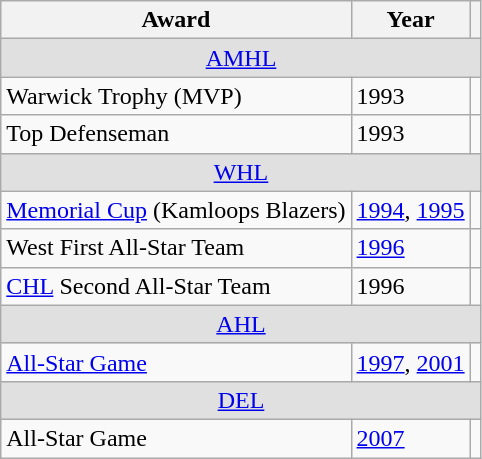<table class="wikitable">
<tr>
<th>Award</th>
<th>Year</th>
<th></th>
</tr>
<tr ALIGN="center" bgcolor="#e0e0e0">
<td colspan="3"><a href='#'>AMHL</a></td>
</tr>
<tr>
<td>Warwick Trophy (MVP)</td>
<td>1993</td>
<td></td>
</tr>
<tr>
<td>Top Defenseman</td>
<td>1993</td>
<td></td>
</tr>
<tr ALIGN="center" bgcolor="#e0e0e0">
<td colspan="3"><a href='#'>WHL</a></td>
</tr>
<tr>
<td><a href='#'>Memorial Cup</a> (Kamloops Blazers)</td>
<td><a href='#'>1994</a>, <a href='#'>1995</a></td>
<td></td>
</tr>
<tr>
<td>West First All-Star Team</td>
<td><a href='#'>1996</a></td>
<td></td>
</tr>
<tr>
<td><a href='#'>CHL</a> Second All-Star Team</td>
<td>1996</td>
<td></td>
</tr>
<tr ALIGN="center" bgcolor="#e0e0e0">
<td colspan="3"><a href='#'>AHL</a></td>
</tr>
<tr>
<td><a href='#'>All-Star Game</a></td>
<td><a href='#'>1997</a>, <a href='#'>2001</a></td>
<td></td>
</tr>
<tr ALIGN="center" bgcolor="#e0e0e0">
<td colspan="3"><a href='#'>DEL</a></td>
</tr>
<tr>
<td>All-Star Game</td>
<td><a href='#'>2007</a></td>
<td></td>
</tr>
</table>
